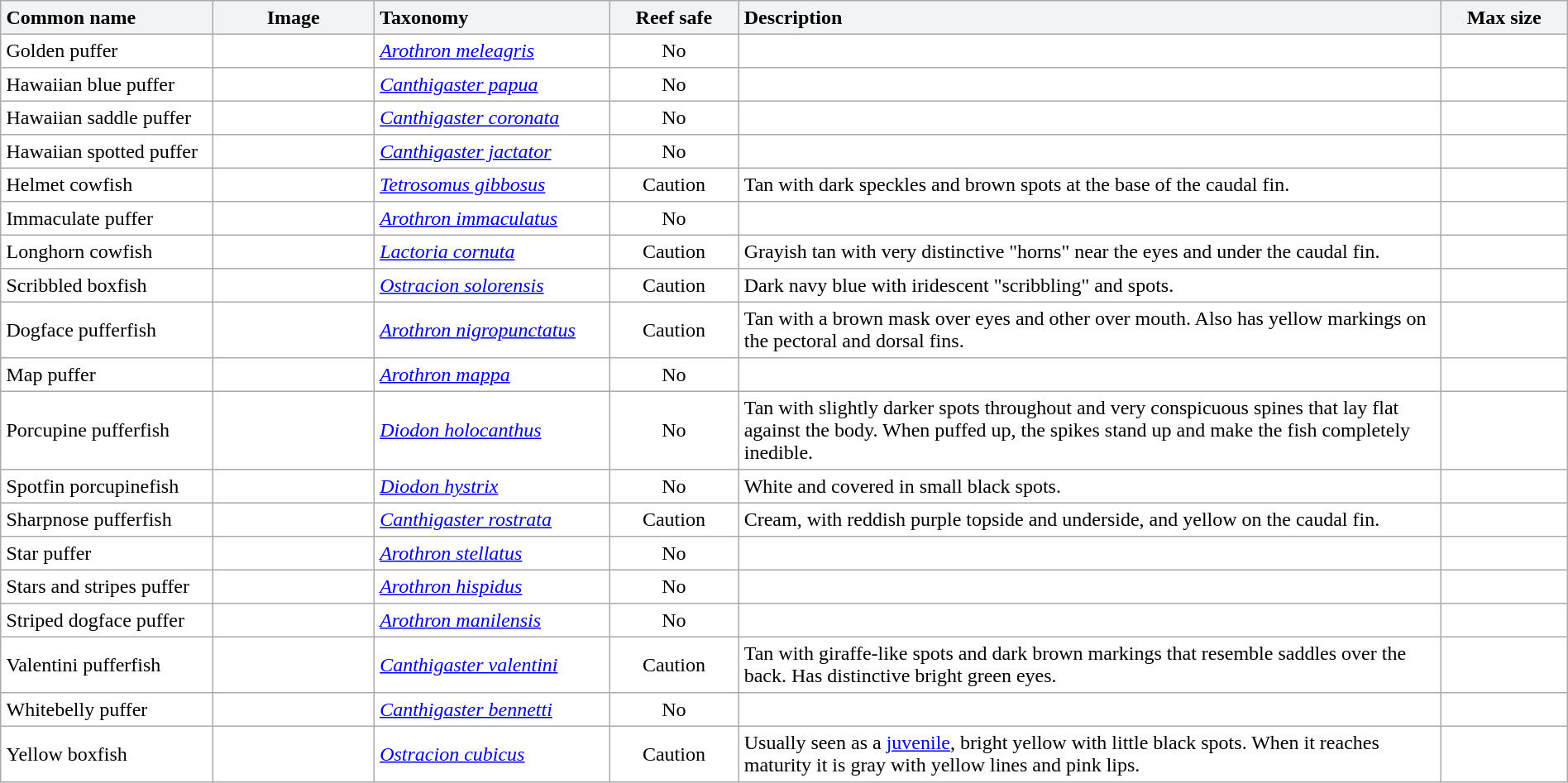<table class="sortable collapsible" cellpadding="4" width="100%" border="1" style="border:1px solid #aaa; border-collapse:collapse">
<tr>
<th align="left" style="background:#F2F3F4" width="170px">Common name</th>
<th style="background:#F2F3F4" width="130px" class="unsortable">Image</th>
<th align="left" style="background:#F2F3F4" width="190px">Taxonomy</th>
<th style="background:#F2F3F4" width="100px">Reef safe</th>
<th align="left" style="background:#F2F3F4" width="610px" class="unsortable">Description</th>
<th style="background:#F2F3F4" width="100px">Max size</th>
</tr>
<tr>
<td>Golden puffer</td>
<td></td>
<td><em><a href='#'>Arothron meleagris</a></em></td>
<td align="center">No</td>
<td></td>
<td align="center"></td>
</tr>
<tr>
<td>Hawaiian blue puffer</td>
<td></td>
<td><em><a href='#'>Canthigaster papua</a></em></td>
<td align="center">No</td>
<td></td>
<td align="center"></td>
</tr>
<tr>
<td>Hawaiian saddle puffer</td>
<td></td>
<td><em><a href='#'>Canthigaster coronata</a></em></td>
<td align="center">No</td>
<td></td>
<td align="center"></td>
</tr>
<tr>
<td>Hawaiian spotted puffer</td>
<td></td>
<td><em><a href='#'>Canthigaster jactator</a></em></td>
<td align="center">No</td>
<td></td>
<td align="center"></td>
</tr>
<tr>
<td>Helmet cowfish</td>
<td></td>
<td><em><a href='#'>Tetrosomus gibbosus</a></em></td>
<td align="center">Caution</td>
<td>Tan with dark speckles and brown spots at the base of the caudal fin.</td>
<td align="center"></td>
</tr>
<tr>
<td>Immaculate puffer</td>
<td></td>
<td><em><a href='#'>Arothron immaculatus</a></em></td>
<td align="center">No</td>
<td></td>
<td align="center"></td>
</tr>
<tr>
<td>Longhorn cowfish</td>
<td></td>
<td><em><a href='#'>Lactoria cornuta</a></em></td>
<td align="center">Caution</td>
<td>Grayish tan with very distinctive "horns" near the eyes and under the caudal fin.</td>
<td align="center"></td>
</tr>
<tr>
<td>Scribbled boxfish</td>
<td></td>
<td><em><a href='#'>Ostracion solorensis</a></em></td>
<td align="center">Caution</td>
<td>Dark navy blue with iridescent "scribbling" and spots.</td>
<td align="center"></td>
</tr>
<tr>
<td>Dogface pufferfish</td>
<td></td>
<td><em><a href='#'>Arothron nigropunctatus</a></em></td>
<td align="center">Caution</td>
<td>Tan with a brown mask over eyes and other over mouth. Also has yellow markings on the pectoral and dorsal fins.</td>
<td align="center"></td>
</tr>
<tr>
<td>Map puffer</td>
<td></td>
<td><em><a href='#'>Arothron mappa</a></em></td>
<td align="center">No</td>
<td></td>
<td align="center"></td>
</tr>
<tr>
<td>Porcupine pufferfish</td>
<td></td>
<td><em><a href='#'>Diodon holocanthus</a></em></td>
<td align="center">No</td>
<td>Tan with slightly darker spots throughout and very conspicuous spines that lay flat against the body. When puffed up, the spikes stand up and make the fish completely inedible.</td>
<td align="center"></td>
</tr>
<tr>
<td>Spotfin porcupinefish</td>
<td></td>
<td><em><a href='#'>Diodon hystrix</a></em></td>
<td align="center">No</td>
<td>White and covered in small black spots.</td>
<td align="center"></td>
</tr>
<tr>
<td>Sharpnose pufferfish</td>
<td></td>
<td><em><a href='#'>Canthigaster rostrata</a></em></td>
<td align="center">Caution</td>
<td>Cream, with reddish purple topside and underside, and yellow on the caudal fin.</td>
<td align="center"></td>
</tr>
<tr>
<td>Star puffer</td>
<td></td>
<td><em><a href='#'>Arothron stellatus</a></em></td>
<td align="center">No</td>
<td></td>
<td align="center"></td>
</tr>
<tr>
<td>Stars and stripes puffer</td>
<td></td>
<td><em><a href='#'>Arothron hispidus</a></em></td>
<td align="center">No</td>
<td></td>
<td align="center"></td>
</tr>
<tr>
<td>Striped dogface puffer</td>
<td></td>
<td><em><a href='#'>Arothron manilensis</a></em></td>
<td align="center">No</td>
<td></td>
<td align="center"></td>
</tr>
<tr>
<td>Valentini pufferfish</td>
<td></td>
<td><em><a href='#'>Canthigaster valentini</a></em></td>
<td align="center">Caution</td>
<td>Tan with giraffe-like spots and dark brown markings that resemble saddles over the back. Has distinctive bright green eyes.</td>
<td align="center"></td>
</tr>
<tr>
<td>Whitebelly puffer</td>
<td></td>
<td><em><a href='#'>Canthigaster bennetti</a></em></td>
<td align="center">No</td>
<td></td>
<td align="center"></td>
</tr>
<tr>
<td>Yellow boxfish</td>
<td></td>
<td><em><a href='#'>Ostracion cubicus</a></em></td>
<td align="center">Caution</td>
<td>Usually seen as a <a href='#'>juvenile</a>, bright yellow with little black spots. When it reaches maturity it is gray with yellow lines and pink lips.</td>
<td align="center"></td>
</tr>
</table>
